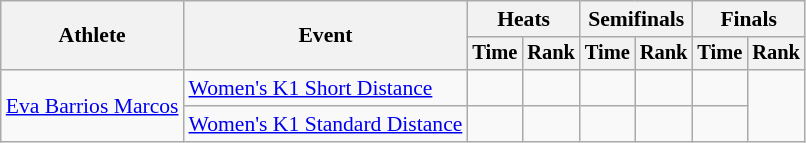<table class="wikitable" style="font-size:90%">
<tr>
<th rowspan="2">Athlete</th>
<th rowspan="2">Event</th>
<th colspan=2>Heats</th>
<th colspan=2>Semifinals</th>
<th colspan=2>Finals</th>
</tr>
<tr style="font-size:95%">
<th>Time</th>
<th>Rank</th>
<th>Time</th>
<th>Rank</th>
<th>Time</th>
<th>Rank</th>
</tr>
<tr align=center>
<td align=left rowspan=2><a href='#'>Eva Barrios Marcos</a></td>
<td align=left><a href='#'>Women's K1 Short Distance</a></td>
<td></td>
<td></td>
<td></td>
<td></td>
<td></td>
</tr>
<tr align=center>
<td align=left><a href='#'>Women's K1 Standard Distance</a></td>
<td></td>
<td></td>
<td></td>
<td></td>
<td></td>
</tr>
</table>
